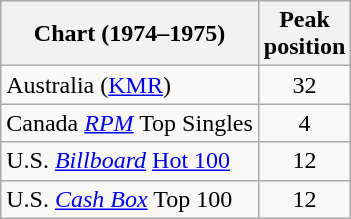<table class="wikitable sortable">
<tr>
<th align="left">Chart (1974–1975)</th>
<th align="left">Peak<br>position</th>
</tr>
<tr>
<td align="left">Australia (<a href='#'>KMR</a>)</td>
<td style="text-align:center;">32</td>
</tr>
<tr>
<td align="left">Canada <a href='#'><em>RPM</em></a> Top Singles</td>
<td style="text-align:center;">4</td>
</tr>
<tr>
<td align="left">U.S. <em><a href='#'>Billboard</a></em> <a href='#'>Hot 100</a></td>
<td style="text-align:center;">12</td>
</tr>
<tr>
<td align="left">U.S. <em><a href='#'>Cash Box</a></em> Top 100</td>
<td style="text-align:center;">12</td>
</tr>
</table>
